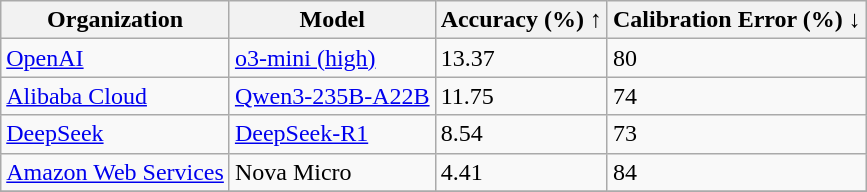<table class="wikitable sortable plainrowheaders">
<tr>
<th scope="col">Organization</th>
<th scope="col" class="unsortable">Model</th>
<th scope="col">Accuracy (%) ↑</th>
<th scope="col">Calibration Error (%) ↓</th>
</tr>
<tr>
<td><a href='#'>OpenAI</a></td>
<td><a href='#'>o3-mini (high)</a></td>
<td>13.37</td>
<td>80</td>
</tr>
<tr>
<td><a href='#'>Alibaba Cloud</a></td>
<td><a href='#'>Qwen3-235B-A22B</a></td>
<td>11.75</td>
<td>74</td>
</tr>
<tr>
<td><a href='#'>DeepSeek</a></td>
<td><a href='#'>DeepSeek-R1</a></td>
<td>8.54</td>
<td>73</td>
</tr>
<tr>
<td><a href='#'>Amazon Web Services</a></td>
<td>Nova Micro</td>
<td>4.41</td>
<td>84</td>
</tr>
<tr>
</tr>
</table>
